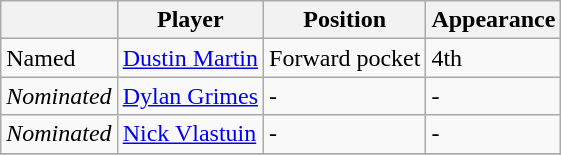<table class="wikitable">
<tr>
<th></th>
<th>Player</th>
<th>Position</th>
<th>Appearance</th>
</tr>
<tr>
<td>Named</td>
<td><a href='#'>Dustin Martin</a></td>
<td>Forward pocket</td>
<td>4th</td>
</tr>
<tr>
<td><em>Nominated</em></td>
<td><a href='#'>Dylan Grimes</a></td>
<td>-</td>
<td>-</td>
</tr>
<tr>
<td><em>Nominated</em></td>
<td><a href='#'>Nick Vlastuin</a></td>
<td>-</td>
<td>-</td>
</tr>
<tr>
</tr>
</table>
